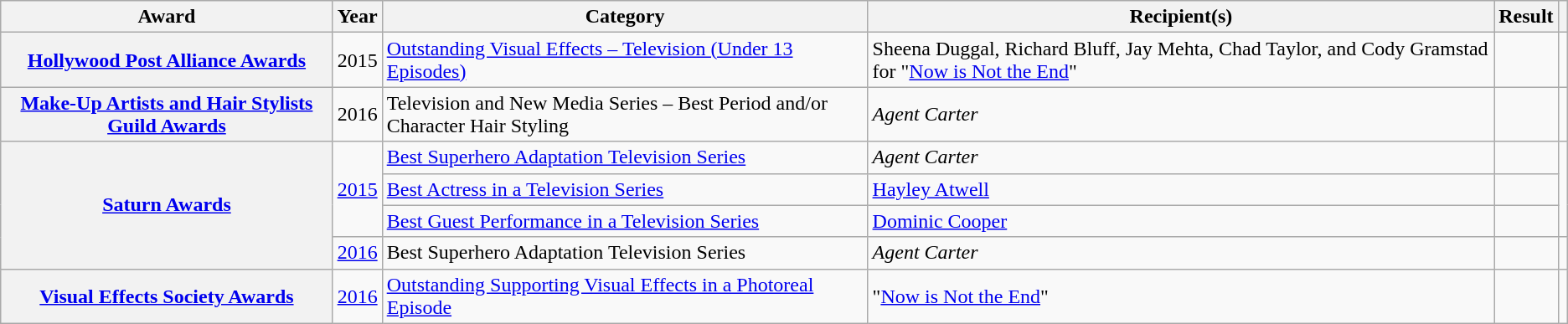<table class="wikitable plainrowheaders sortable col6center">
<tr>
<th scope="col">Award</th>
<th scope="col">Year</th>
<th scope="col">Category</th>
<th scope="col">Recipient(s)</th>
<th scope="col">Result</th>
<th scope="col" class="unsortable"></th>
</tr>
<tr>
<th scope="row"><a href='#'>Hollywood Post Alliance Awards</a></th>
<td>2015</td>
<td><a href='#'>Outstanding Visual Effects – Television (Under 13 Episodes)</a></td>
<td>Sheena Duggal, Richard Bluff, Jay Mehta, Chad Taylor, and Cody Gramstad for "<a href='#'>Now is Not the End</a>"</td>
<td></td>
<td><br></td>
</tr>
<tr>
<th scope="row"><a href='#'>Make-Up Artists and Hair Stylists Guild Awards</a></th>
<td>2016</td>
<td>Television and New Media Series – Best Period and/or Character Hair Styling</td>
<td><em>Agent Carter</em></td>
<td></td>
<td></td>
</tr>
<tr>
<th scope="row" rowspan="4"><a href='#'>Saturn Awards</a></th>
<td rowspan="3"><a href='#'>2015</a></td>
<td><a href='#'>Best Superhero Adaptation Television Series</a></td>
<td><em>Agent Carter</em></td>
<td></td>
<td rowspan="3"></td>
</tr>
<tr>
<td><a href='#'>Best Actress in a Television Series</a></td>
<td><a href='#'>Hayley Atwell</a></td>
<td></td>
</tr>
<tr>
<td><a href='#'>Best Guest Performance in a Television Series</a></td>
<td><a href='#'>Dominic Cooper</a></td>
<td></td>
</tr>
<tr>
<td><a href='#'>2016</a></td>
<td>Best Superhero Adaptation Television Series</td>
<td><em>Agent Carter</em></td>
<td></td>
<td></td>
</tr>
<tr>
<th scope="row"><a href='#'>Visual Effects Society Awards</a></th>
<td><a href='#'>2016</a></td>
<td><a href='#'>Outstanding Supporting Visual Effects in a Photoreal Episode</a></td>
<td>"<a href='#'>Now is Not the End</a>"</td>
<td></td>
<td></td>
</tr>
</table>
